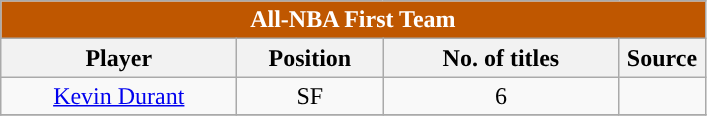<table class="wikitable" style="text-align:center">
<tr>
<td colspan="5" style= "background: #BF5700; color:white"><strong>All-NBA First Team</strong></td>
</tr>
<tr>
<th style="width:150px; ">Player</th>
<th style="width:90px; ">Position</th>
<th style="width:150px; ">No. of titles</th>
<th style="width:50px; ">Source</th>
</tr>
<tr>
<td><a href='#'>Kevin Durant</a></td>
<td>SF</td>
<td>6</td>
<td></td>
</tr>
<tr>
</tr>
</table>
